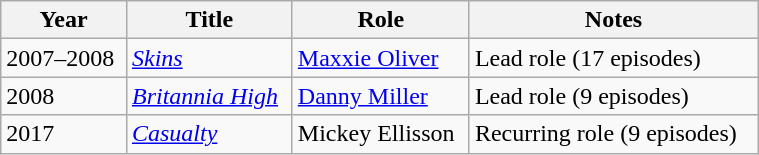<table class="wikitable" width =40%>
<tr>
<th>Year</th>
<th>Title</th>
<th>Role</th>
<th>Notes</th>
</tr>
<tr>
<td>2007–2008</td>
<td><em><a href='#'>Skins</a></em></td>
<td><a href='#'>Maxxie Oliver</a></td>
<td>Lead role (17 episodes)</td>
</tr>
<tr>
<td>2008</td>
<td><em><a href='#'>Britannia High</a></em></td>
<td><a href='#'>Danny Miller</a></td>
<td>Lead role (9 episodes)</td>
</tr>
<tr>
<td>2017</td>
<td><em><a href='#'>Casualty</a></em></td>
<td>Mickey Ellisson</td>
<td>Recurring role (9 episodes)</td>
</tr>
</table>
